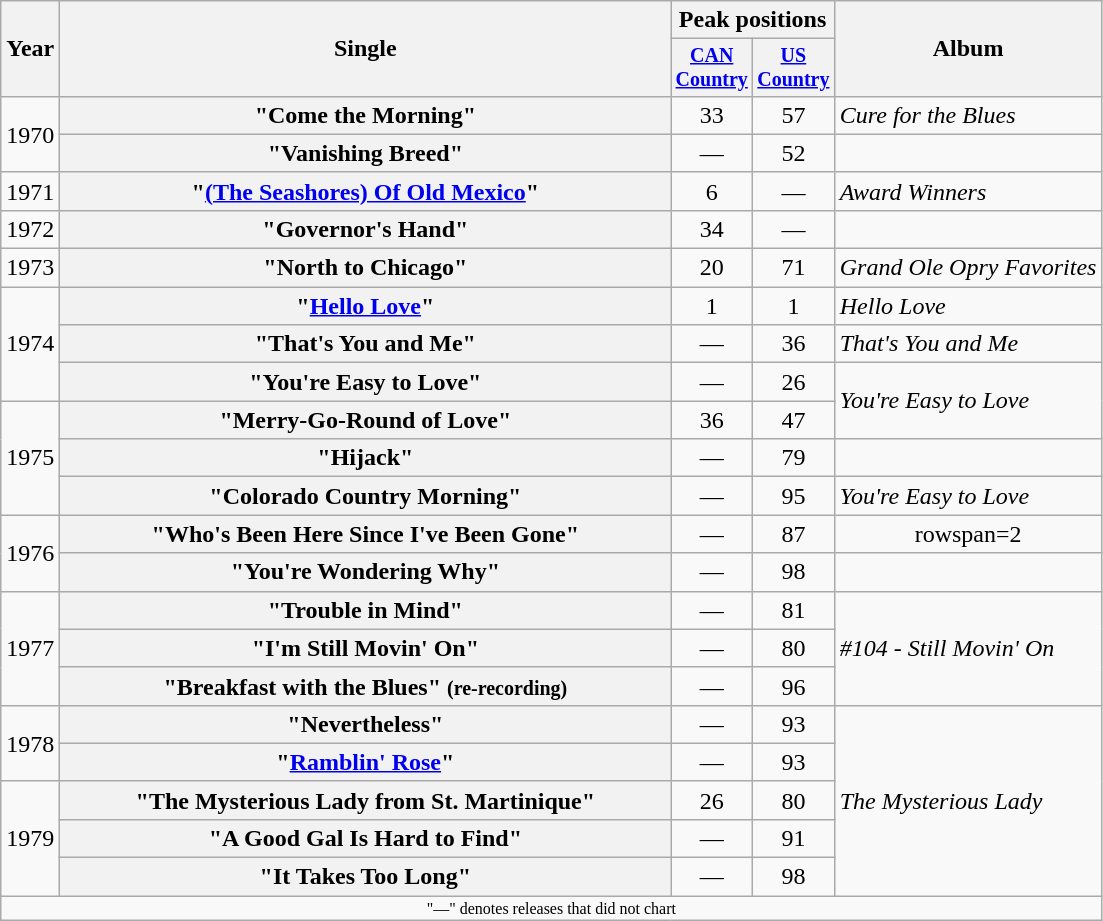<table class="wikitable plainrowheaders" style="text-align:center;">
<tr>
<th rowspan="2">Year</th>
<th rowspan="2" style="width:25em;">Single</th>
<th scope="col" colspan="2">Peak positions</th>
<th rowspan="2">Album</th>
</tr>
<tr style="font-size:smaller;">
<th width="45"><a href='#'>CAN Country</a></th>
<th width="45"><a href='#'>US Country</a><br></th>
</tr>
<tr>
<td rowspan=2>1970</td>
<th scope="row">"Come the Morning"</th>
<td>33</td>
<td>57</td>
<td align="left"><em>Cure for the Blues</em></td>
</tr>
<tr>
<th scope="row">"Vanishing Breed"</th>
<td>—</td>
<td>52</td>
<td></td>
</tr>
<tr>
<td>1971</td>
<th scope="row">"<a href='#'>(The Seashores) Of Old Mexico</a>"</th>
<td>6</td>
<td>—</td>
<td align="left"><em>Award Winners</em></td>
</tr>
<tr>
<td>1972</td>
<th scope="row">"Governor's Hand"</th>
<td>34</td>
<td>—</td>
<td></td>
</tr>
<tr>
<td>1973</td>
<th scope="row">"North to Chicago"</th>
<td>20</td>
<td>71</td>
<td align="left"><em>Grand Ole Opry Favorites</em></td>
</tr>
<tr>
<td rowspan=3>1974</td>
<th scope="row">"<a href='#'>Hello Love</a>"</th>
<td>1</td>
<td>1</td>
<td align="left"><em>Hello Love</em></td>
</tr>
<tr>
<th scope="row">"That's You and Me"</th>
<td>—</td>
<td>36</td>
<td align="left"><em>That's You and Me</em></td>
</tr>
<tr>
<th scope="row">"You're Easy to Love"</th>
<td>—</td>
<td>26</td>
<td align="left" rowspan=2><em>You're Easy to Love</em></td>
</tr>
<tr>
<td rowspan=3>1975</td>
<th scope="row">"Merry-Go-Round of Love"</th>
<td>36</td>
<td>47</td>
</tr>
<tr>
<th scope="row">"Hijack"</th>
<td>—</td>
<td>79</td>
<td></td>
</tr>
<tr>
<th scope="row">"Colorado Country Morning"</th>
<td>—</td>
<td>95</td>
<td align="left"><em>You're Easy to Love</em></td>
</tr>
<tr>
<td rowspan=2>1976</td>
<th scope="row">"Who's Been Here Since I've Been Gone"</th>
<td>—</td>
<td>87</td>
<td>rowspan=2 </td>
</tr>
<tr>
<th scope="row">"You're Wondering Why"</th>
<td>—</td>
<td>98</td>
</tr>
<tr>
<td rowspan=3>1977</td>
<th scope="row">"Trouble in Mind"</th>
<td>—</td>
<td>81</td>
<td align="left" rowspan=3><em>#104 - Still Movin' On</em></td>
</tr>
<tr>
<th scope="row">"I'm Still Movin' On"</th>
<td>—</td>
<td>80</td>
</tr>
<tr>
<th scope="row">"Breakfast with the Blues" <small>(re-recording)</small></th>
<td>—</td>
<td>96</td>
</tr>
<tr>
<td rowspan=2>1978</td>
<th scope="row">"Nevertheless"</th>
<td>—</td>
<td>93</td>
<td align="left" rowspan=5><em>The Mysterious Lady</em></td>
</tr>
<tr>
<th scope="row">"<a href='#'>Ramblin' Rose</a>"</th>
<td>—</td>
<td>93</td>
</tr>
<tr>
<td rowspan=3>1979</td>
<th scope="row">"The Mysterious Lady from St. Martinique"</th>
<td>26</td>
<td>80</td>
</tr>
<tr>
<th scope="row">"A Good Gal Is Hard to Find"</th>
<td>—</td>
<td>91</td>
</tr>
<tr>
<th scope="row">"It Takes Too Long"</th>
<td>—</td>
<td>98</td>
</tr>
<tr>
<td colspan="6" style="font-size:8pt">"—" denotes releases that did not chart</td>
</tr>
</table>
